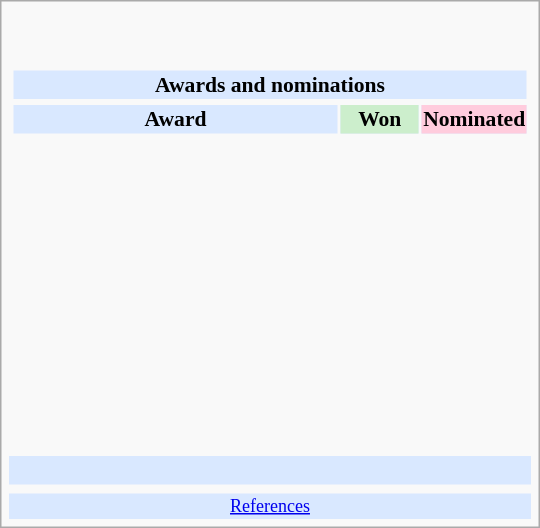<table class="infobox" style="width: 25em; text-align: left; font-size: 90%; vertical-align: middle;">
<tr>
<td colspan="3" style="text-align:center;"><br></td>
</tr>
<tr>
<td colspan=3><br><table class="collapsible collapsed" width=100%>
<tr>
<th colspan=3 style="background-color: #D9E8FF; text-align: center;">Awards and nominations</th>
</tr>
<tr>
</tr>
<tr bgcolor=#D9E8FF>
<td style="text-align:center;"><strong>Award</strong></td>
<td style="text-align:center; background: #cceecc; text-size:0.9em" width=50><strong>Won</strong></td>
<td style="text-align:center; background: #ffccdd; text-size:0.9em" width=50><strong>Nominated</strong></td>
</tr>
<tr>
<td align="center"><br></td>
<td></td>
<td></td>
</tr>
<tr>
<td align="center"><br></td>
<td></td>
<td></td>
</tr>
<tr>
<td align="center"><br></td>
<td></td>
<td></td>
</tr>
<tr>
<td align="center"><br></td>
<td></td>
<td></td>
</tr>
<tr>
<td align="center"><br></td>
<td></td>
<td></td>
</tr>
<tr>
<td align="center"><br></td>
<td></td>
<td></td>
</tr>
<tr>
<td align="center"><br></td>
<td></td>
<td></td>
</tr>
<tr>
<td align="center"><br></td>
<td></td>
<td></td>
</tr>
<tr>
<td align="center"><br></td>
<td></td>
<td></td>
</tr>
<tr>
<td align="center"><br></td>
<td></td>
<td></td>
</tr>
</table>
</td>
</tr>
<tr bgcolor=#D9E8FF>
<td align="center" colspan="3"><br></td>
</tr>
<tr>
<td></td>
<td></td>
<td></td>
</tr>
<tr bgcolor=#D9E8FF>
<td colspan="3" style="font-size: smaller; text-align:center;"><a href='#'>References</a></td>
</tr>
</table>
